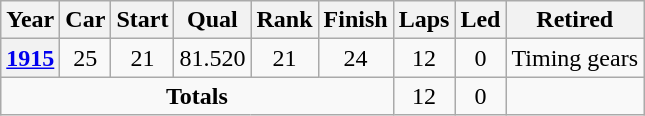<table class="wikitable" style="text-align:center">
<tr>
<th>Year</th>
<th>Car</th>
<th>Start</th>
<th>Qual</th>
<th>Rank</th>
<th>Finish</th>
<th>Laps</th>
<th>Led</th>
<th>Retired</th>
</tr>
<tr>
<th><a href='#'>1915</a></th>
<td>25</td>
<td>21</td>
<td>81.520</td>
<td>21</td>
<td>24</td>
<td>12</td>
<td>0</td>
<td>Timing gears</td>
</tr>
<tr>
<td colspan=6><strong>Totals</strong></td>
<td>12</td>
<td>0</td>
<td></td>
</tr>
</table>
